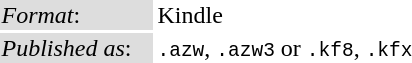<table style="text-align:left;">
<tr>
<td style="background:#ddd; width:100px;"><em>Format</em>:</td>
<td>Kindle</td>
</tr>
<tr>
<td style="background:#ddd;"><em>Published as</em>:</td>
<td><code>.azw</code>, <code>.azw3</code> or <code>.kf8</code>, <code>.kfx</code></td>
</tr>
</table>
